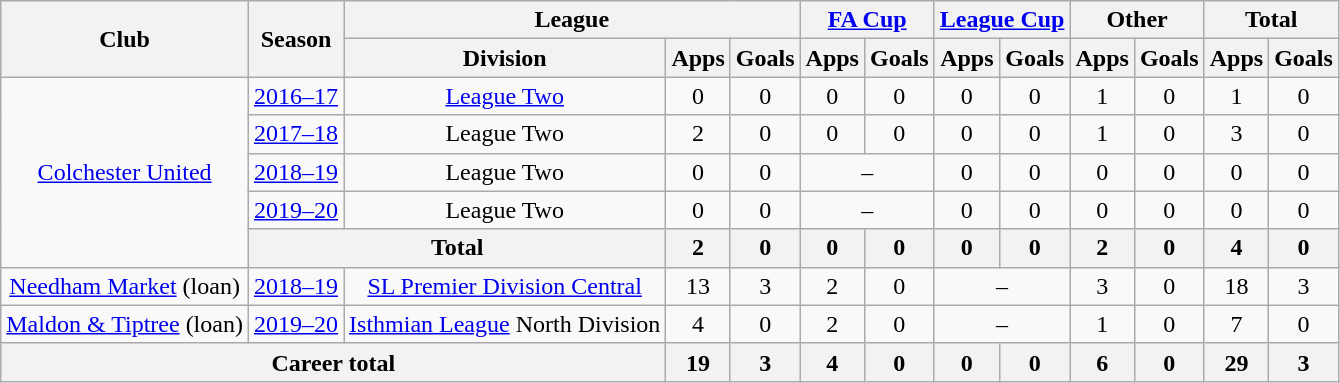<table class=wikitable style="text-align: center;">
<tr>
<th rowspan=2>Club</th>
<th rowspan=2>Season</th>
<th colspan=3>League</th>
<th colspan=2><a href='#'>FA Cup</a></th>
<th colspan=2><a href='#'>League Cup</a></th>
<th colspan=2>Other</th>
<th colspan=2>Total</th>
</tr>
<tr>
<th>Division</th>
<th>Apps</th>
<th>Goals</th>
<th>Apps</th>
<th>Goals</th>
<th>Apps</th>
<th>Goals</th>
<th>Apps</th>
<th>Goals</th>
<th>Apps</th>
<th>Goals</th>
</tr>
<tr>
<td rowspan=5><a href='#'>Colchester United</a></td>
<td><a href='#'>2016–17</a></td>
<td><a href='#'>League Two</a></td>
<td>0</td>
<td>0</td>
<td>0</td>
<td>0</td>
<td>0</td>
<td>0</td>
<td>1</td>
<td>0</td>
<td>1</td>
<td>0</td>
</tr>
<tr>
<td><a href='#'>2017–18</a></td>
<td>League Two</td>
<td>2</td>
<td>0</td>
<td>0</td>
<td>0</td>
<td>0</td>
<td>0</td>
<td>1</td>
<td>0</td>
<td>3</td>
<td>0</td>
</tr>
<tr>
<td><a href='#'>2018–19</a></td>
<td>League Two</td>
<td>0</td>
<td>0</td>
<td colspan=2>–</td>
<td>0</td>
<td>0</td>
<td>0</td>
<td>0</td>
<td>0</td>
<td>0</td>
</tr>
<tr>
<td><a href='#'>2019–20</a></td>
<td>League Two</td>
<td>0</td>
<td>0</td>
<td colspan=2>–</td>
<td>0</td>
<td>0</td>
<td>0</td>
<td>0</td>
<td>0</td>
<td>0</td>
</tr>
<tr>
<th colspan=2>Total</th>
<th>2</th>
<th>0</th>
<th>0</th>
<th>0</th>
<th>0</th>
<th>0</th>
<th>2</th>
<th>0</th>
<th>4</th>
<th>0</th>
</tr>
<tr>
<td><a href='#'>Needham Market</a> (loan)</td>
<td><a href='#'>2018–19</a></td>
<td><a href='#'>SL Premier Division Central</a></td>
<td>13</td>
<td>3</td>
<td>2</td>
<td>0</td>
<td colspan=2>–</td>
<td>3</td>
<td>0</td>
<td>18</td>
<td>3</td>
</tr>
<tr>
<td><a href='#'>Maldon & Tiptree</a> (loan)</td>
<td><a href='#'>2019–20</a></td>
<td><a href='#'>Isthmian League</a> North Division</td>
<td>4</td>
<td>0</td>
<td>2</td>
<td>0</td>
<td colspan=2>–</td>
<td>1</td>
<td>0</td>
<td>7</td>
<td>0</td>
</tr>
<tr>
<th colspan=3>Career total</th>
<th>19</th>
<th>3</th>
<th>4</th>
<th>0</th>
<th>0</th>
<th>0</th>
<th>6</th>
<th>0</th>
<th>29</th>
<th>3</th>
</tr>
</table>
